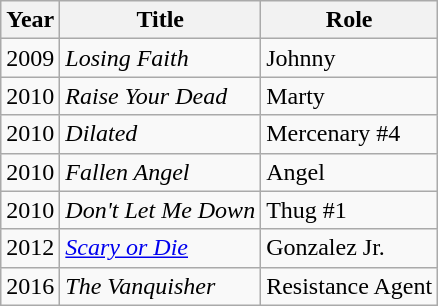<table class="wikitable">
<tr>
<th>Year</th>
<th>Title</th>
<th>Role</th>
</tr>
<tr>
<td>2009</td>
<td><em>Losing Faith</em></td>
<td>Johnny</td>
</tr>
<tr>
<td>2010</td>
<td><em>Raise Your Dead</em></td>
<td>Marty</td>
</tr>
<tr>
<td>2010</td>
<td><em>Dilated</em></td>
<td>Mercenary #4</td>
</tr>
<tr>
<td>2010</td>
<td><em>Fallen Angel</em></td>
<td>Angel</td>
</tr>
<tr>
<td>2010</td>
<td><em>Don't Let Me Down</em></td>
<td>Thug #1</td>
</tr>
<tr>
<td>2012</td>
<td><em><a href='#'>Scary or Die</a></em></td>
<td>Gonzalez Jr.</td>
</tr>
<tr>
<td>2016</td>
<td><em>The Vanquisher</em></td>
<td>Resistance Agent</td>
</tr>
</table>
